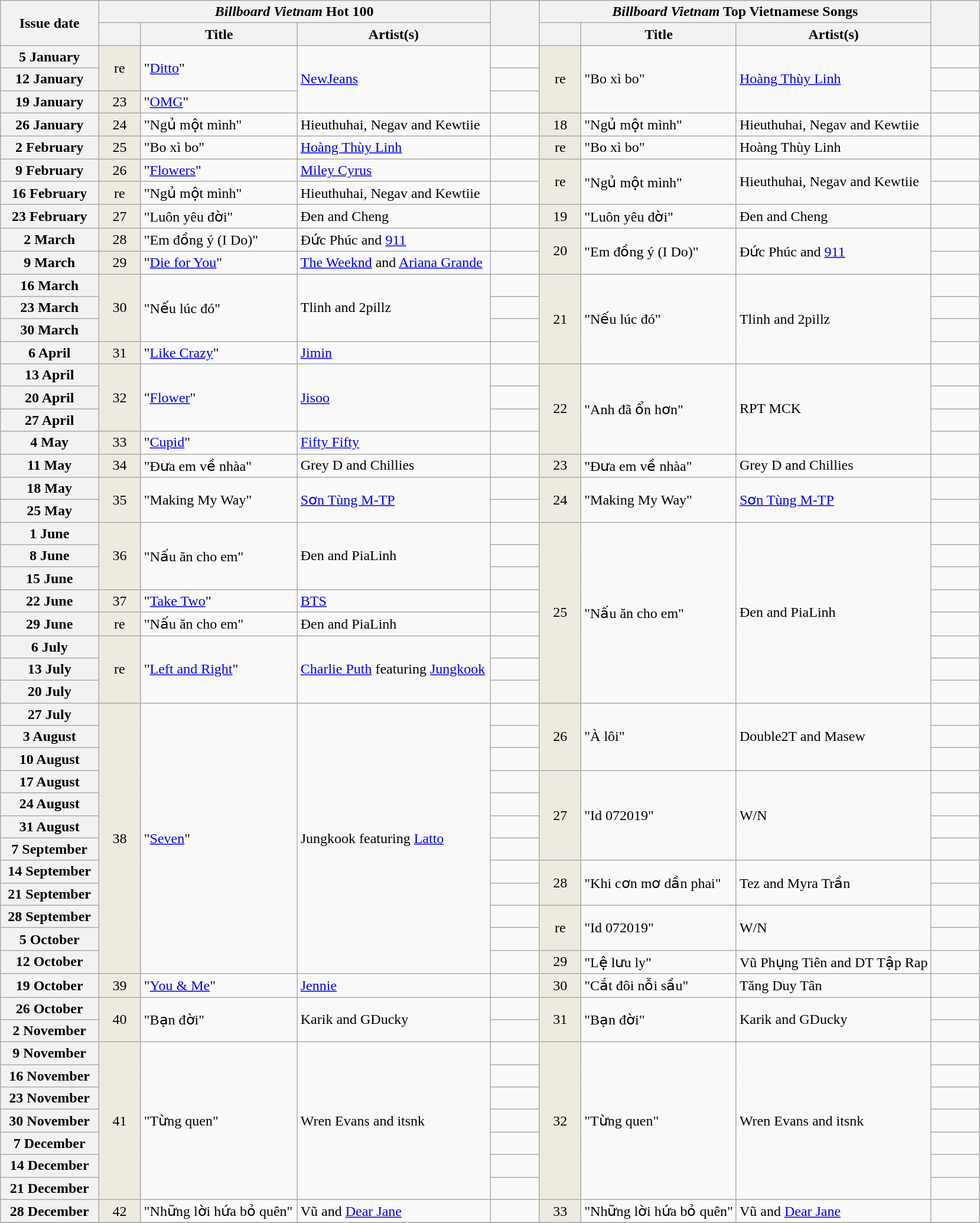<table class="wikitable sortable plainrowheaders">
<tr>
<th rowspan="2" scope="col" width=10%>Issue date</th>
<th colspan="3" scope="col" width=40%><em>Billboard Vietnam</em> Hot 100</th>
<th rowspan="2" scope="col" class="unsortable"></th>
<th colspan="3" scope="col" width=40%><em>Billboard Vietnam</em> Top Vietnamese Songs</th>
<th rowspan="2" scope="col" class="unsortable"></th>
</tr>
<tr>
<th width="40"></th>
<th scope="col">Title</th>
<th scope="col">Artist(s)</th>
<th width="40"></th>
<th scope="col">Title</th>
<th scope="col">Artist(s)</th>
</tr>
<tr>
<th scope="row">5 January</th>
<td bgcolor=#EDEAE0 align="center" rowspan=2>re</td>
<td rowspan=2>"<a href='#'>Ditto</a>"</td>
<td rowspan=3><a href='#'>NewJeans</a></td>
<td></td>
<td bgcolor=#EDEAE0 align="center" rowspan=3>re</td>
<td rowspan=3>"Bo xì bo"</td>
<td rowspan=3><a href='#'>Hoàng Thùy Linh</a></td>
<td></td>
</tr>
<tr>
<th scope="row">12 January</th>
<td></td>
<td></td>
</tr>
<tr>
<th scope="row">19 January</th>
<td bgcolor=#EDEAE0 align="center">23</td>
<td>"<a href='#'>OMG</a>"</td>
<td></td>
<td></td>
</tr>
<tr>
<th scope="row">26 January</th>
<td bgcolor=#EDEAE0 align="center">24</td>
<td>"Ngủ một mình"</td>
<td>Hieuthuhai, Negav and Kewtiie</td>
<td></td>
<td bgcolor=#EDEAE0 align="center">18</td>
<td>"Ngủ một mình"</td>
<td>Hieuthuhai, Negav and Kewtiie</td>
<td></td>
</tr>
<tr>
<th scope="row">2 February</th>
<td bgcolor=#EDEAE0 align="center">25</td>
<td>"Bo xì bo"</td>
<td><a href='#'>Hoàng Thùy Linh</a></td>
<td></td>
<td bgcolor=#EDEAE0 align="center">re</td>
<td>"Bo xì bo"</td>
<td>Hoàng Thùy Linh</td>
<td></td>
</tr>
<tr>
<th scope="row">9 February</th>
<td bgcolor=#EDEAE0 align="center">26</td>
<td>"<a href='#'>Flowers</a>"</td>
<td><a href='#'>Miley Cyrus</a></td>
<td></td>
<td bgcolor=#EDEAE0 align="center" rowspan=2>re</td>
<td rowspan=2>"Ngủ một mình"</td>
<td rowspan=2>Hieuthuhai, Negav and Kewtiie</td>
<td></td>
</tr>
<tr>
<th scope="row">16 February</th>
<td bgcolor=#EDEAE0 align="center">re</td>
<td>"Ngủ một mình"</td>
<td>Hieuthuhai, Negav and Kewtiie</td>
<td></td>
<td></td>
</tr>
<tr>
<th scope="row">23 February</th>
<td bgcolor=#EDEAE0 align="center">27</td>
<td>"Luôn yêu đời"</td>
<td>Đen and Cheng</td>
<td></td>
<td bgcolor=#EDEAE0 align="center">19</td>
<td>"Luôn yêu đời"</td>
<td>Đen and Cheng</td>
<td></td>
</tr>
<tr>
<th scope="row">2 March</th>
<td bgcolor=#EDEAE0 align="center">28</td>
<td>"Em đồng ý (I Do)"</td>
<td>Đức Phúc and <a href='#'>911</a></td>
<td></td>
<td bgcolor=#EDEAE0 align="center" rowspan=2>20</td>
<td rowspan=2>"Em đồng ý (I Do)"</td>
<td rowspan=2>Đức Phúc and <a href='#'>911</a></td>
<td></td>
</tr>
<tr>
<th scope="row">9 March</th>
<td bgcolor=#EDEAE0 align="center">29</td>
<td>"<a href='#'>Die for You</a>"</td>
<td><a href='#'>The Weeknd</a> and <a href='#'>Ariana Grande</a></td>
<td></td>
<td></td>
</tr>
<tr>
<th scope="row">16 March</th>
<td bgcolor=#EDEAE0 align="center" rowspan=3>30</td>
<td rowspan=3>"Nếu lúc đó"</td>
<td rowspan=3>Tlinh and 2pillz</td>
<td></td>
<td bgcolor=#EDEAE0 align="center" rowspan=4>21</td>
<td rowspan=4>"Nếu lúc đó"</td>
<td rowspan=4>Tlinh and 2pillz</td>
<td></td>
</tr>
<tr>
<th scope="row">23 March</th>
<td></td>
<td></td>
</tr>
<tr>
<th scope="row">30 March</th>
<td></td>
<td></td>
</tr>
<tr>
<th scope="row">6 April</th>
<td bgcolor=#EDEAE0 align="center">31</td>
<td>"<a href='#'>Like Crazy</a>"</td>
<td><a href='#'>Jimin</a></td>
<td></td>
<td></td>
</tr>
<tr>
<th scope="row">13 April</th>
<td bgcolor=#EDEAE0 align="center" rowspan=3>32</td>
<td rowspan=3>"<a href='#'>Flower</a>"</td>
<td rowspan=3><a href='#'>Jisoo</a></td>
<td></td>
<td bgcolor=#EDEAE0 align="center" rowspan=4>22</td>
<td rowspan=4>"Anh đã ổn hơn"</td>
<td rowspan=4>RPT MCK</td>
<td></td>
</tr>
<tr>
<th scope="row">20 April</th>
<td></td>
<td></td>
</tr>
<tr>
<th scope="row">27 April</th>
<td></td>
<td></td>
</tr>
<tr>
<th scope="row">4 May</th>
<td bgcolor=#EDEAE0 align="center">33</td>
<td>"<a href='#'>Cupid</a>"</td>
<td><a href='#'>Fifty Fifty</a></td>
<td></td>
<td></td>
</tr>
<tr>
<th scope="row">11 May</th>
<td bgcolor=#EDEAE0 align="center">34</td>
<td>"Đưa em về nhàa"</td>
<td>Grey D and Chillies</td>
<td></td>
<td bgcolor=#EDEAE0 align="center">23</td>
<td>"Đưa em về nhàa"</td>
<td>Grey D and Chillies</td>
<td></td>
</tr>
<tr>
<th scope="row">18 May</th>
<td bgcolor=#EDEAE0 align="center" rowspan=2>35</td>
<td rowspan=2>"Making My Way"</td>
<td rowspan=2><a href='#'>Sơn Tùng M-TP</a></td>
<td></td>
<td bgcolor=#EDEAE0 align="center" rowspan=2>24</td>
<td rowspan=2>"Making My Way"</td>
<td rowspan=2><a href='#'>Sơn Tùng M-TP</a></td>
<td></td>
</tr>
<tr>
<th scope="row">25 May</th>
<td></td>
<td></td>
</tr>
<tr>
<th scope="row">1 June</th>
<td bgcolor=#EDEAE0 align="center" rowspan=3>36</td>
<td rowspan=3>"Nấu ăn cho em"</td>
<td rowspan=3>Đen and PiaLinh</td>
<td></td>
<td bgcolor=#EDEAE0 align="center" rowspan=8>25</td>
<td rowspan=8>"Nấu ăn cho em"</td>
<td rowspan=8>Đen and PiaLinh</td>
<td></td>
</tr>
<tr>
<th scope="row">8 June</th>
<td></td>
<td></td>
</tr>
<tr>
<th scope="row">15 June</th>
<td></td>
<td></td>
</tr>
<tr>
<th scope="row">22 June</th>
<td bgcolor=#EDEAE0 align="center">37</td>
<td>"<a href='#'>Take Two</a>"</td>
<td><a href='#'>BTS</a></td>
<td></td>
<td></td>
</tr>
<tr>
<th scope="row">29 June</th>
<td bgcolor=#EDEAE0 align="center">re</td>
<td>"Nấu ăn cho em"</td>
<td>Đen and PiaLinh</td>
<td></td>
<td></td>
</tr>
<tr>
<th scope="row">6 July</th>
<td bgcolor=#EDEAE0 align="center" rowspan=3>re</td>
<td rowspan=3>"<a href='#'>Left and Right</a>"</td>
<td rowspan=3><a href='#'>Charlie Puth</a> featuring <a href='#'>Jungkook</a></td>
<td></td>
<td></td>
</tr>
<tr>
<th scope="row">13 July</th>
<td></td>
<td></td>
</tr>
<tr>
<th scope="row">20 July</th>
<td></td>
<td></td>
</tr>
<tr>
<th scope="row">27 July</th>
<td bgcolor=#EDEAE0 align="center" rowspan=12>38</td>
<td rowspan=12>"<a href='#'>Seven</a>"</td>
<td rowspan=12>Jungkook featuring <a href='#'>Latto</a></td>
<td></td>
<td bgcolor=#EDEAE0 align="center" rowspan=3>26</td>
<td rowspan=3>"À lôi"</td>
<td rowspan=3>Double2T and Masew</td>
<td></td>
</tr>
<tr>
<th scope="row">3 August</th>
<td></td>
<td></td>
</tr>
<tr>
<th scope="row">10 August</th>
<td></td>
<td></td>
</tr>
<tr>
<th scope="row">17 August</th>
<td></td>
<td bgcolor=#EDEAE0 align="center" rowspan=4>27</td>
<td rowspan=4>"Id 072019"</td>
<td rowspan=4>W/N</td>
<td></td>
</tr>
<tr>
<th scope="row">24 August</th>
<td></td>
<td></td>
</tr>
<tr>
<th scope="row">31 August</th>
<td></td>
<td></td>
</tr>
<tr>
<th scope="row">7 September</th>
<td></td>
<td></td>
</tr>
<tr>
<th scope="row">14 September</th>
<td></td>
<td bgcolor=#EDEAE0 align="center" rowspan=2>28</td>
<td rowspan=2>"Khi cơn mơ dần phai"</td>
<td rowspan=2>Tez and Myra Trần</td>
<td></td>
</tr>
<tr>
<th scope="row">21 September</th>
<td></td>
<td></td>
</tr>
<tr>
<th scope="row">28 September</th>
<td></td>
<td bgcolor=#EDEAE0 align="center" rowspan=2>re</td>
<td rowspan=2>"Id 072019"</td>
<td rowspan=2>W/N</td>
<td></td>
</tr>
<tr>
<th scope="row">5 October</th>
<td></td>
<td></td>
</tr>
<tr>
<th scope="row">12 October</th>
<td></td>
<td bgcolor=#EDEAE0 align="center">29</td>
<td>"Lệ lưu ly"</td>
<td>Vũ Phụng Tiên and DT Tập Rap</td>
<td></td>
</tr>
<tr>
<th scope="row">19 October</th>
<td bgcolor=#EDEAE0 align="center">39</td>
<td>"<a href='#'>You & Me</a>"</td>
<td><a href='#'>Jennie</a></td>
<td></td>
<td bgcolor=#EDEAE0 align="center">30</td>
<td>"Cắt đôi nỗi sầu"</td>
<td>Tăng Duy Tân</td>
<td></td>
</tr>
<tr>
<th scope="row">26 October</th>
<td bgcolor=#EDEAE0 align="center" rowspan=2>40</td>
<td rowspan=2>"Bạn đời"</td>
<td rowspan=2>Karik and GDucky</td>
<td></td>
<td bgcolor=#EDEAE0 align="center" rowspan=2>31</td>
<td rowspan=2>"Bạn đời"</td>
<td rowspan=2>Karik and GDucky</td>
<td></td>
</tr>
<tr>
<th scope="row">2 November</th>
<td></td>
<td></td>
</tr>
<tr>
<th scope="row">9 November</th>
<td bgcolor=#EDEAE0 align="center" rowspan=7>41</td>
<td rowspan=7>"Từng quen"</td>
<td rowspan=7>Wren Evans and itsnk</td>
<td></td>
<td bgcolor=#EDEAE0 align="center" rowspan=7>32</td>
<td rowspan=7>"Từng quen"</td>
<td rowspan=7>Wren Evans and itsnk</td>
<td></td>
</tr>
<tr>
<th scope="row">16 November</th>
<td></td>
<td></td>
</tr>
<tr>
<th scope="row">23 November</th>
<td></td>
<td></td>
</tr>
<tr>
<th scope="row">30 November</th>
<td></td>
<td></td>
</tr>
<tr>
<th scope="row">7 December</th>
<td></td>
<td></td>
</tr>
<tr>
<th scope="row">14 December</th>
<td></td>
<td></td>
</tr>
<tr>
<th scope="row">21 December</th>
<td></td>
<td></td>
</tr>
<tr>
<th scope="row">28 December</th>
<td bgcolor=#EDEAE0 align="center">42</td>
<td>"Những lời hứa bỏ quên"</td>
<td>Vũ and <a href='#'>Dear Jane</a></td>
<td></td>
<td bgcolor=#EDEAE0 align="center">33</td>
<td>"Những lời hứa bỏ quên"</td>
<td>Vũ and <a href='#'>Dear Jane</a></td>
<td></td>
</tr>
<tr>
</tr>
</table>
